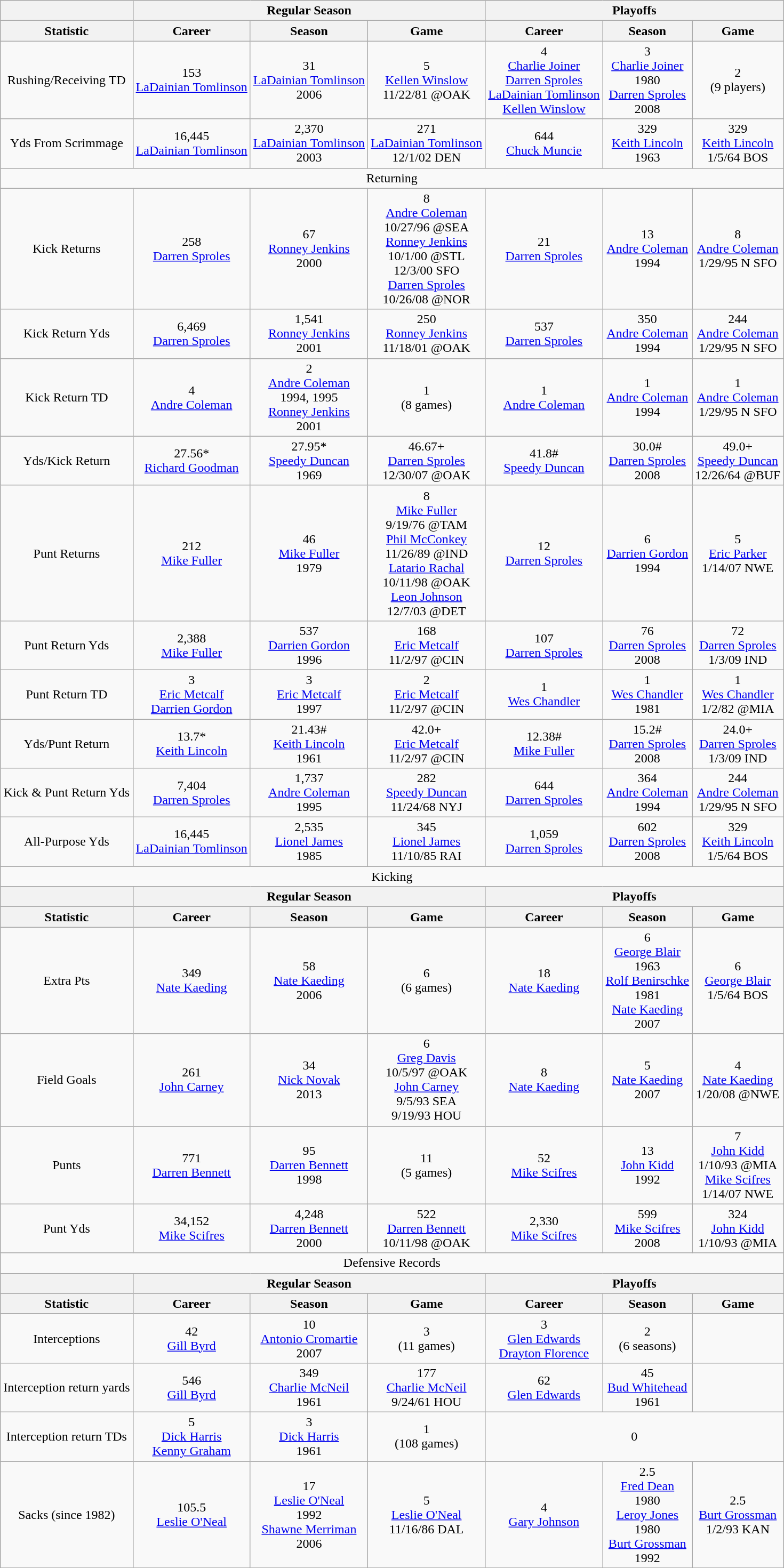<table class="wikitable" style="text-align: center;">
<tr>
<th></th>
<th colspan=3>Regular Season</th>
<th colspan=3>Playoffs</th>
</tr>
<tr>
<th>Statistic</th>
<th>Career</th>
<th>Season</th>
<th>Game</th>
<th>Career</th>
<th>Season</th>
<th>Game</th>
</tr>
<tr>
<td>Rushing/Receiving TD</td>
<td>153<br><a href='#'>LaDainian Tomlinson</a></td>
<td>31<br><a href='#'>LaDainian Tomlinson</a><br>2006</td>
<td>5<br><a href='#'>Kellen Winslow</a><br>11/22/81 @OAK</td>
<td>4<br><a href='#'>Charlie Joiner</a><br><a href='#'>Darren Sproles</a><br><a href='#'>LaDainian Tomlinson</a><br><a href='#'>Kellen Winslow</a></td>
<td>3<br><a href='#'>Charlie Joiner</a><br>1980<br><a href='#'>Darren Sproles</a><br>2008</td>
<td>2<br>(9 players)</td>
</tr>
<tr>
<td>Yds From Scrimmage</td>
<td>16,445<br><a href='#'>LaDainian Tomlinson</a></td>
<td>2,370<br><a href='#'>LaDainian Tomlinson</a><br>2003</td>
<td>271<br><a href='#'>LaDainian Tomlinson</a><br>12/1/02 DEN</td>
<td>644<br><a href='#'>Chuck Muncie</a></td>
<td>329<br><a href='#'>Keith Lincoln</a><br>1963</td>
<td>329<br><a href='#'>Keith Lincoln</a><br>1/5/64 BOS</td>
</tr>
<tr>
<td colspan=7 align="center">Returning</td>
</tr>
<tr>
<td>Kick Returns</td>
<td>258<br><a href='#'>Darren Sproles</a></td>
<td>67<br><a href='#'>Ronney Jenkins</a><br>2000</td>
<td>8<br><a href='#'>Andre Coleman</a><br>10/27/96 @SEA<br><a href='#'>Ronney Jenkins</a><br>10/1/00 @STL<br>12/3/00 SFO<br><a href='#'>Darren Sproles</a><br>10/26/08 @NOR</td>
<td>21<br><a href='#'>Darren Sproles</a></td>
<td>13<br><a href='#'>Andre Coleman</a><br>1994</td>
<td>8<br><a href='#'>Andre Coleman</a><br>1/29/95 N SFO</td>
</tr>
<tr>
<td>Kick Return Yds</td>
<td>6,469<br><a href='#'>Darren Sproles</a></td>
<td>1,541<br><a href='#'>Ronney Jenkins</a><br>2001</td>
<td>250<br><a href='#'>Ronney Jenkins</a><br>11/18/01 @OAK</td>
<td>537<br><a href='#'>Darren Sproles</a></td>
<td>350<br><a href='#'>Andre Coleman</a><br>1994</td>
<td>244<br><a href='#'>Andre Coleman</a><br>1/29/95 N SFO</td>
</tr>
<tr>
<td>Kick Return TD</td>
<td>4<br><a href='#'>Andre Coleman</a></td>
<td>2<br><a href='#'>Andre Coleman</a><br>1994, 1995<br><a href='#'>Ronney Jenkins</a><br>2001</td>
<td>1<br>(8 games)</td>
<td>1<br><a href='#'>Andre Coleman</a></td>
<td>1<br><a href='#'>Andre Coleman</a><br>1994</td>
<td>1<br><a href='#'>Andre Coleman</a><br>1/29/95 N SFO</td>
</tr>
<tr>
<td>Yds/Kick Return</td>
<td>27.56*<br><a href='#'>Richard Goodman</a></td>
<td>27.95*<br><a href='#'>Speedy Duncan</a><br>1969</td>
<td>46.67+<br><a href='#'>Darren Sproles</a><br>12/30/07 @OAK</td>
<td>41.8#<br><a href='#'>Speedy Duncan</a></td>
<td>30.0#<br><a href='#'>Darren Sproles</a><br>2008</td>
<td>49.0+<br><a href='#'>Speedy Duncan</a><br>12/26/64 @BUF</td>
</tr>
<tr>
<td>Punt Returns</td>
<td>212<br><a href='#'>Mike Fuller</a></td>
<td>46<br><a href='#'>Mike Fuller</a><br>1979</td>
<td>8<br><a href='#'>Mike Fuller</a><br>9/19/76 @TAM<br><a href='#'>Phil McConkey</a><br>11/26/89 @IND<br><a href='#'>Latario Rachal</a><br>10/11/98 @OAK<br><a href='#'>Leon Johnson</a><br>12/7/03 @DET</td>
<td>12<br><a href='#'>Darren Sproles</a></td>
<td>6<br><a href='#'>Darrien Gordon</a><br>1994</td>
<td>5<br><a href='#'>Eric Parker</a><br>1/14/07 NWE</td>
</tr>
<tr>
<td>Punt Return Yds</td>
<td>2,388<br><a href='#'>Mike Fuller</a></td>
<td>537<br><a href='#'>Darrien Gordon</a><br>1996</td>
<td>168<br><a href='#'>Eric Metcalf</a><br>11/2/97 @CIN</td>
<td>107<br><a href='#'>Darren Sproles</a></td>
<td>76<br><a href='#'>Darren Sproles</a><br>2008</td>
<td>72<br><a href='#'>Darren Sproles</a><br>1/3/09 IND</td>
</tr>
<tr>
<td>Punt Return TD</td>
<td>3<br><a href='#'>Eric Metcalf</a><br><a href='#'>Darrien Gordon</a></td>
<td>3<br><a href='#'>Eric Metcalf</a><br>1997</td>
<td>2<br><a href='#'>Eric Metcalf</a><br>11/2/97 @CIN</td>
<td>1<br><a href='#'>Wes Chandler</a></td>
<td>1<br><a href='#'>Wes Chandler</a><br>1981</td>
<td>1<br><a href='#'>Wes Chandler</a><br>1/2/82 @MIA</td>
</tr>
<tr>
<td>Yds/Punt Return</td>
<td>13.7*<br><a href='#'>Keith Lincoln</a></td>
<td>21.43#<br><a href='#'>Keith Lincoln</a><br>1961</td>
<td>42.0+<br><a href='#'>Eric Metcalf</a><br>11/2/97 @CIN</td>
<td>12.38#<br><a href='#'>Mike Fuller</a></td>
<td>15.2#<br><a href='#'>Darren Sproles</a><br>2008</td>
<td>24.0+<br><a href='#'>Darren Sproles</a><br>1/3/09 IND</td>
</tr>
<tr>
<td>Kick & Punt Return Yds</td>
<td>7,404<br><a href='#'>Darren Sproles</a></td>
<td>1,737<br><a href='#'>Andre Coleman</a><br>1995</td>
<td>282<br><a href='#'>Speedy Duncan</a><br>11/24/68 NYJ</td>
<td>644<br><a href='#'>Darren Sproles</a></td>
<td>364<br><a href='#'>Andre Coleman</a><br>1994</td>
<td>244<br><a href='#'>Andre Coleman</a><br>1/29/95 N SFO</td>
</tr>
<tr>
<td>All-Purpose Yds</td>
<td>16,445<br><a href='#'>LaDainian Tomlinson</a></td>
<td>2,535<br><a href='#'>Lionel James</a><br>1985</td>
<td>345<br><a href='#'>Lionel James</a><br>11/10/85 RAI</td>
<td>1,059<br><a href='#'>Darren Sproles</a></td>
<td>602<br><a href='#'>Darren Sproles</a><br>2008</td>
<td>329<br><a href='#'>Keith Lincoln</a><br>1/5/64 BOS</td>
</tr>
<tr>
<td colspan=7 align="center">Kicking</td>
</tr>
<tr>
<th></th>
<th colspan=3>Regular Season</th>
<th colspan=3>Playoffs</th>
</tr>
<tr>
<th>Statistic</th>
<th>Career</th>
<th>Season</th>
<th>Game</th>
<th>Career</th>
<th>Season</th>
<th>Game</th>
</tr>
<tr>
<td>Extra Pts</td>
<td>349<br><a href='#'>Nate Kaeding</a></td>
<td>58<br><a href='#'>Nate Kaeding</a><br>2006</td>
<td>6<br>(6 games)</td>
<td>18<br><a href='#'>Nate Kaeding</a></td>
<td>6<br><a href='#'>George Blair</a><br>1963<br><a href='#'>Rolf Benirschke</a><br>1981<br><a href='#'>Nate Kaeding</a><br>2007</td>
<td>6<br><a href='#'>George Blair</a><br>1/5/64 BOS</td>
</tr>
<tr>
<td>Field Goals</td>
<td>261<br><a href='#'>John Carney</a></td>
<td>34<br><a href='#'>Nick Novak</a><br>2013</td>
<td>6<br><a href='#'>Greg Davis</a><br>10/5/97 @OAK<br><a href='#'>John Carney</a><br>9/5/93 SEA<br>9/19/93 HOU</td>
<td>8<br><a href='#'>Nate Kaeding</a></td>
<td>5<br><a href='#'>Nate Kaeding</a><br>2007</td>
<td>4<br><a href='#'>Nate Kaeding</a><br>1/20/08 @NWE</td>
</tr>
<tr>
<td>Punts</td>
<td>771<br><a href='#'>Darren Bennett</a></td>
<td>95<br><a href='#'>Darren Bennett</a><br>1998</td>
<td>11<br>(5 games)</td>
<td>52<br><a href='#'>Mike Scifres</a></td>
<td>13<br><a href='#'>John Kidd</a><br>1992</td>
<td>7<br><a href='#'>John Kidd</a><br>1/10/93 @MIA<br><a href='#'>Mike Scifres</a><br>1/14/07 NWE</td>
</tr>
<tr>
<td>Punt Yds</td>
<td>34,152<br><a href='#'>Mike Scifres</a></td>
<td>4,248<br><a href='#'>Darren Bennett</a><br>2000</td>
<td>522<br><a href='#'>Darren Bennett</a><br>10/11/98 @OAK</td>
<td>2,330<br><a href='#'>Mike Scifres</a></td>
<td>599<br><a href='#'>Mike Scifres</a><br>2008</td>
<td>324<br><a href='#'>John Kidd</a><br>1/10/93 @MIA</td>
</tr>
<tr>
<td colspan=7 align="center">Defensive Records</td>
</tr>
<tr>
<th></th>
<th colspan=3>Regular Season</th>
<th colspan=3>Playoffs</th>
</tr>
<tr>
<th>Statistic</th>
<th>Career</th>
<th>Season</th>
<th>Game</th>
<th>Career</th>
<th>Season</th>
<th>Game</th>
</tr>
<tr>
<td>Interceptions</td>
<td>42<br><a href='#'>Gill Byrd</a></td>
<td>10<br><a href='#'>Antonio Cromartie</a><br>2007</td>
<td>3<br>(11 games)</td>
<td>3<br><a href='#'>Glen Edwards</a><br><a href='#'>Drayton Florence</a></td>
<td>2<br>(6 seasons)</td>
<td></td>
</tr>
<tr>
<td>Interception return yards</td>
<td>546<br><a href='#'>Gill Byrd</a></td>
<td>349<br><a href='#'>Charlie McNeil</a><br>1961</td>
<td>177<br><a href='#'>Charlie McNeil</a><br>9/24/61 HOU</td>
<td>62<br><a href='#'>Glen Edwards</a></td>
<td>45<br><a href='#'>Bud Whitehead</a><br>1961</td>
<td></td>
</tr>
<tr>
<td>Interception return TDs</td>
<td>5<br><a href='#'>Dick Harris</a><br><a href='#'>Kenny Graham</a></td>
<td>3<br><a href='#'>Dick Harris</a><br>1961</td>
<td>1<br>(108 games)</td>
<td colspan=3>0</td>
</tr>
<tr>
<td>Sacks (since 1982)</td>
<td>105.5<br><a href='#'>Leslie O'Neal</a></td>
<td>17<br><a href='#'>Leslie O'Neal</a><br>1992<br><a href='#'>Shawne Merriman</a><br>2006</td>
<td>5<br><a href='#'>Leslie O'Neal</a><br>11/16/86 DAL</td>
<td>4<br><a href='#'>Gary Johnson</a></td>
<td>2.5<br><a href='#'>Fred Dean</a><br>1980<br><a href='#'>Leroy Jones</a><br>1980<br><a href='#'>Burt Grossman</a><br>1992</td>
<td>2.5<br><a href='#'>Burt Grossman</a><br>1/2/93 KAN</td>
</tr>
</table>
